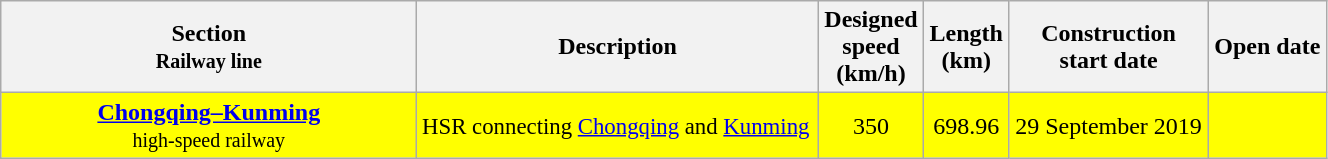<table class="wikitable sortable" width=70% style="font-size:100%;text-align: center;">
<tr>
<th width="270"><strong>Section</strong> <br> <small> Railway line </small></th>
<th><strong>Description</strong></th>
<th><strong>Designed <br> speed <br> (km/h)</strong> <br></th>
<th><strong>Length <br> (km)</strong> <br></th>
<th><strong>Construction <br> start date</strong> <br></th>
<th><strong>Open date</strong> <br></th>
</tr>
<tr style="background:#FFFF00">
<td><strong><a href='#'>Chongqing–Kunming</a></strong> <br><small>high-speed railway </small></td>
<td style="font-size:95%; text-align:left">HSR connecting <a href='#'>Chongqing</a> and <a href='#'>Kunming</a></td>
<td>350</td>
<td>698.96</td>
<td>29 September 2019</td>
<td></td>
</tr>
</table>
